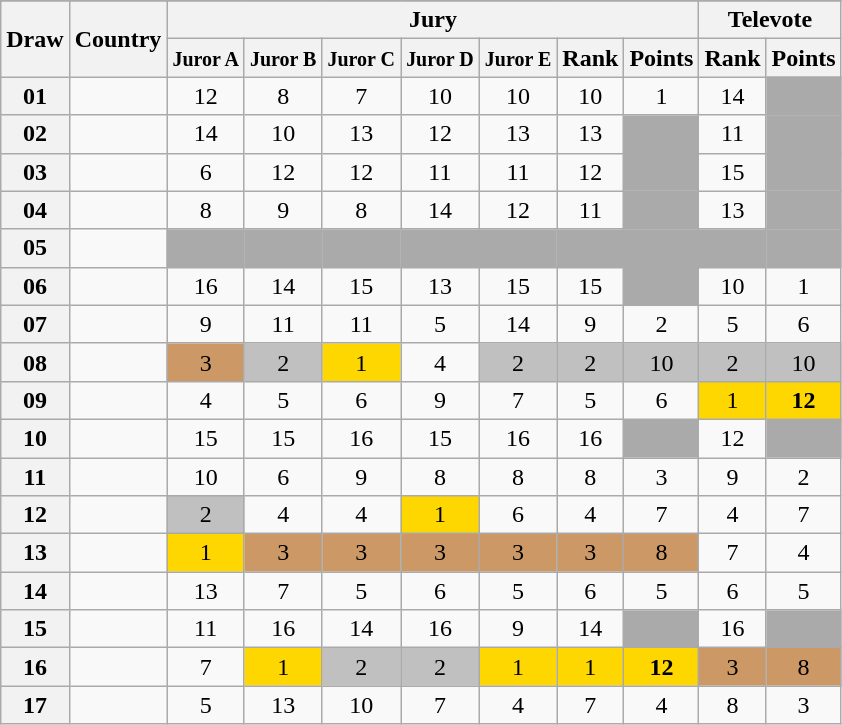<table class="sortable wikitable collapsible plainrowheaders" style="text-align:center;">
<tr>
</tr>
<tr>
<th scope="col" rowspan="2">Draw</th>
<th scope="col" rowspan="2">Country</th>
<th scope="col" colspan="7">Jury</th>
<th scope="col" colspan="2">Televote</th>
</tr>
<tr>
<th scope="col"><small>Juror A</small></th>
<th scope="col"><small>Juror B</small></th>
<th scope="col"><small>Juror C</small></th>
<th scope="col"><small>Juror D</small></th>
<th scope="col"><small>Juror E</small></th>
<th scope="col">Rank</th>
<th scope="col">Points</th>
<th scope="col">Rank</th>
<th scope="col">Points</th>
</tr>
<tr>
<th scope="row" style="text-align:center;">01</th>
<td style="text-align:left;"></td>
<td>12</td>
<td>8</td>
<td>7</td>
<td>10</td>
<td>10</td>
<td>10</td>
<td>1</td>
<td>14</td>
<td style="background:#AAAAAA;"></td>
</tr>
<tr>
<th scope="row" style="text-align:center;">02</th>
<td style="text-align:left;"></td>
<td>14</td>
<td>10</td>
<td>13</td>
<td>12</td>
<td>13</td>
<td>13</td>
<td style="background:#AAAAAA;"></td>
<td>11</td>
<td style="background:#AAAAAA;"></td>
</tr>
<tr>
<th scope="row" style="text-align:center;">03</th>
<td style="text-align:left;"></td>
<td>6</td>
<td>12</td>
<td>12</td>
<td>11</td>
<td>11</td>
<td>12</td>
<td style="background:#AAAAAA;"></td>
<td>15</td>
<td style="background:#AAAAAA;"></td>
</tr>
<tr>
<th scope="row" style="text-align:center;">04</th>
<td style="text-align:left;"></td>
<td>8</td>
<td>9</td>
<td>8</td>
<td>14</td>
<td>12</td>
<td>11</td>
<td style="background:#AAAAAA;"></td>
<td>13</td>
<td style="background:#AAAAAA;"></td>
</tr>
<tr class="sortbottom">
<th scope="row" style="text-align:center;">05</th>
<td style="text-align:left;"></td>
<td style="background:#AAAAAA;"></td>
<td style="background:#AAAAAA;"></td>
<td style="background:#AAAAAA;"></td>
<td style="background:#AAAAAA;"></td>
<td style="background:#AAAAAA;"></td>
<td style="background:#AAAAAA;"></td>
<td style="background:#AAAAAA;"></td>
<td style="background:#AAAAAA;"></td>
<td style="background:#AAAAAA;"></td>
</tr>
<tr>
<th scope="row" style="text-align:center;">06</th>
<td style="text-align:left;"></td>
<td>16</td>
<td>14</td>
<td>15</td>
<td>13</td>
<td>15</td>
<td>15</td>
<td style="background:#AAAAAA;"></td>
<td>10</td>
<td>1</td>
</tr>
<tr>
<th scope="row" style="text-align:center;">07</th>
<td style="text-align:left;"></td>
<td>9</td>
<td>11</td>
<td>11</td>
<td>5</td>
<td>14</td>
<td>9</td>
<td>2</td>
<td>5</td>
<td>6</td>
</tr>
<tr>
<th scope="row" style="text-align:center;">08</th>
<td style="text-align:left;"></td>
<td style="background:#CC9966;">3</td>
<td style="background:silver;">2</td>
<td style="background:gold;">1</td>
<td>4</td>
<td style="background:silver;">2</td>
<td style="background:silver;">2</td>
<td style="background:silver;">10</td>
<td style="background:silver;">2</td>
<td style="background:silver;">10</td>
</tr>
<tr>
<th scope="row" style="text-align:center;">09</th>
<td style="text-align:left;"></td>
<td>4</td>
<td>5</td>
<td>6</td>
<td>9</td>
<td>7</td>
<td>5</td>
<td>6</td>
<td style="background:gold;">1</td>
<td style="background:gold;"><strong>12</strong></td>
</tr>
<tr>
<th scope="row" style="text-align:center;">10</th>
<td style="text-align:left;"></td>
<td>15</td>
<td>15</td>
<td>16</td>
<td>15</td>
<td>16</td>
<td>16</td>
<td style="background:#AAAAAA;"></td>
<td>12</td>
<td style="background:#AAAAAA;"></td>
</tr>
<tr>
<th scope="row" style="text-align:center;">11</th>
<td style="text-align:left;"></td>
<td>10</td>
<td>6</td>
<td>9</td>
<td>8</td>
<td>8</td>
<td>8</td>
<td>3</td>
<td>9</td>
<td>2</td>
</tr>
<tr>
<th scope="row" style="text-align:center;">12</th>
<td style="text-align:left;"></td>
<td style="background:silver;">2</td>
<td>4</td>
<td>4</td>
<td style="background:gold;">1</td>
<td>6</td>
<td>4</td>
<td>7</td>
<td>4</td>
<td>7</td>
</tr>
<tr>
<th scope="row" style="text-align:center;">13</th>
<td style="text-align:left;"></td>
<td style="background:gold;">1</td>
<td style="background:#CC9966;">3</td>
<td style="background:#CC9966;">3</td>
<td style="background:#CC9966;">3</td>
<td style="background:#CC9966;">3</td>
<td style="background:#CC9966;">3</td>
<td style="background:#CC9966;">8</td>
<td>7</td>
<td>4</td>
</tr>
<tr>
<th scope="row" style="text-align:center;">14</th>
<td style="text-align:left;"></td>
<td>13</td>
<td>7</td>
<td>5</td>
<td>6</td>
<td>5</td>
<td>6</td>
<td>5</td>
<td>6</td>
<td>5</td>
</tr>
<tr>
<th scope="row" style="text-align:center;">15</th>
<td style="text-align:left;"></td>
<td>11</td>
<td>16</td>
<td>14</td>
<td>16</td>
<td>9</td>
<td>14</td>
<td style="background:#AAAAAA;"></td>
<td>16</td>
<td style="background:#AAAAAA;"></td>
</tr>
<tr>
<th scope="row" style="text-align:center;">16</th>
<td style="text-align:left;"></td>
<td>7</td>
<td style="background:gold;">1</td>
<td style="background:silver;">2</td>
<td style="background:silver;">2</td>
<td style="background:gold;">1</td>
<td style="background:gold;">1</td>
<td style="background:gold;"><strong>12</strong></td>
<td style="background:#CC9966;">3</td>
<td style="background:#CC9966;">8</td>
</tr>
<tr>
<th scope="row" style="text-align:center;">17</th>
<td style="text-align:left;"></td>
<td>5</td>
<td>13</td>
<td>10</td>
<td>7</td>
<td>4</td>
<td>7</td>
<td>4</td>
<td>8</td>
<td>3</td>
</tr>
</table>
